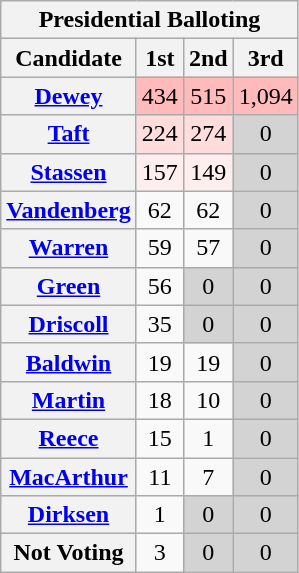<table class="wikitable sortable" style="text-align:center">
<tr>
<th colspan="4"><strong>Presidential Balloting</strong></th>
</tr>
<tr>
<th>Candidate</th>
<th>1st</th>
<th>2nd</th>
<th>3rd</th>
</tr>
<tr>
<th><a href='#'>Dewey</a></th>
<td style="background:#fbb;">434</td>
<td style="background:#fbb;">515</td>
<td style="background:#fbb;">1,094</td>
</tr>
<tr>
<th><a href='#'>Taft</a></th>
<td style="background:#fdd;">224</td>
<td style="background:#fdd;">274</td>
<td style="background:#d3d3d3">0</td>
</tr>
<tr>
<th><a href='#'>Stassen</a></th>
<td style="background:#fee;">157</td>
<td style="background:#fee;">149</td>
<td style="background:#d3d3d3">0</td>
</tr>
<tr>
<th><a href='#'>Vandenberg</a></th>
<td>62</td>
<td>62</td>
<td style="background:#d3d3d3">0</td>
</tr>
<tr>
<th><a href='#'>Warren</a></th>
<td>59</td>
<td>57</td>
<td style="background:#d3d3d3">0</td>
</tr>
<tr>
<th><a href='#'>Green</a></th>
<td>56</td>
<td style="background:#d3d3d3">0</td>
<td style="background:#d3d3d3">0</td>
</tr>
<tr>
<th><a href='#'>Driscoll</a></th>
<td>35</td>
<td style="background:#d3d3d3">0</td>
<td style="background:#d3d3d3">0</td>
</tr>
<tr>
<th><a href='#'>Baldwin</a></th>
<td>19</td>
<td>19</td>
<td style="background:#d3d3d3">0</td>
</tr>
<tr>
<th><a href='#'>Martin</a></th>
<td>18</td>
<td>10</td>
<td style="background:#d3d3d3">0</td>
</tr>
<tr>
<th><a href='#'>Reece</a></th>
<td>15</td>
<td>1</td>
<td style="background:#d3d3d3">0</td>
</tr>
<tr>
<th><a href='#'>MacArthur</a></th>
<td>11</td>
<td>7</td>
<td style="background:#d3d3d3">0</td>
</tr>
<tr>
<th><a href='#'>Dirksen</a></th>
<td>1</td>
<td style="background:#d3d3d3">0</td>
<td style="background:#d3d3d3">0</td>
</tr>
<tr>
<th>Not Voting</th>
<td>3</td>
<td style="background:#d3d3d3">0</td>
<td style="background:#d3d3d3">0</td>
</tr>
</table>
